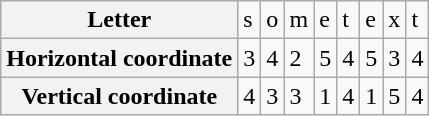<table class="wikitable">
<tr>
<th>Letter</th>
<td>s</td>
<td>o</td>
<td>m</td>
<td>e</td>
<td>t</td>
<td>e</td>
<td>x</td>
<td>t</td>
</tr>
<tr>
<th>Horizontal coordinate</th>
<td>3</td>
<td>4</td>
<td>2</td>
<td>5</td>
<td>4</td>
<td>5</td>
<td>3</td>
<td>4</td>
</tr>
<tr>
<th>Vertical coordinate</th>
<td>4</td>
<td>3</td>
<td>3</td>
<td>1</td>
<td>4</td>
<td>1</td>
<td>5</td>
<td>4</td>
</tr>
</table>
